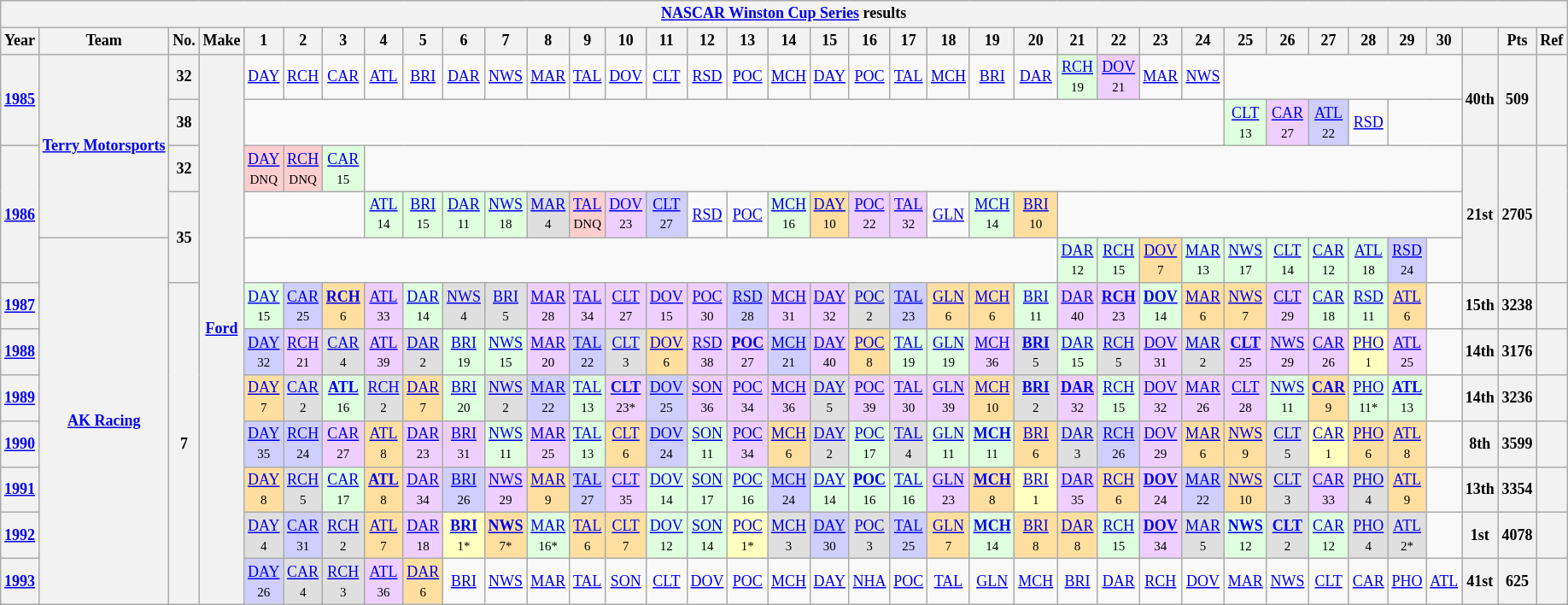<table class="wikitable" style="text-align:center; font-size:75%">
<tr>
<th colspan=45><a href='#'>NASCAR Winston Cup Series</a> results</th>
</tr>
<tr>
<th>Year</th>
<th>Team</th>
<th>No.</th>
<th>Make</th>
<th>1</th>
<th>2</th>
<th>3</th>
<th>4</th>
<th>5</th>
<th>6</th>
<th>7</th>
<th>8</th>
<th>9</th>
<th>10</th>
<th>11</th>
<th>12</th>
<th>13</th>
<th>14</th>
<th>15</th>
<th>16</th>
<th>17</th>
<th>18</th>
<th>19</th>
<th>20</th>
<th>21</th>
<th>22</th>
<th>23</th>
<th>24</th>
<th>25</th>
<th>26</th>
<th>27</th>
<th>28</th>
<th>29</th>
<th>30</th>
<th></th>
<th>Pts</th>
<th>Ref</th>
</tr>
<tr>
<th rowspan=2><a href='#'>1985</a></th>
<th rowspan=4><a href='#'>Terry Motorsports</a></th>
<th>32</th>
<th rowspan=12><a href='#'>Ford</a></th>
<td><a href='#'>DAY</a></td>
<td><a href='#'>RCH</a></td>
<td><a href='#'>CAR</a></td>
<td><a href='#'>ATL</a></td>
<td><a href='#'>BRI</a></td>
<td><a href='#'>DAR</a></td>
<td><a href='#'>NWS</a></td>
<td><a href='#'>MAR</a></td>
<td><a href='#'>TAL</a></td>
<td><a href='#'>DOV</a></td>
<td><a href='#'>CLT</a></td>
<td><a href='#'>RSD</a></td>
<td><a href='#'>POC</a></td>
<td><a href='#'>MCH</a></td>
<td><a href='#'>DAY</a></td>
<td><a href='#'>POC</a></td>
<td><a href='#'>TAL</a></td>
<td><a href='#'>MCH</a></td>
<td><a href='#'>BRI</a></td>
<td><a href='#'>DAR</a></td>
<td style="background:#DFFFDF;"><a href='#'>RCH</a><br><small>19</small></td>
<td style="background:#EFCFFF;"><a href='#'>DOV</a><br><small>21</small></td>
<td><a href='#'>MAR</a></td>
<td><a href='#'>NWS</a></td>
<td colspan=6></td>
<th rowspan=2>40th</th>
<th rowspan=2>509</th>
<th rowspan=2></th>
</tr>
<tr>
<th>38</th>
<td colspan=24></td>
<td style="background:#DFFFDF;"><a href='#'>CLT</a><br><small>13</small></td>
<td style="background:#EFCFFF;"><a href='#'>CAR</a><br><small>27</small></td>
<td style="background:#CFCFFF;"><a href='#'>ATL</a><br><small>22</small></td>
<td><a href='#'>RSD</a></td>
<td colspan=2></td>
</tr>
<tr>
<th rowspan=3><a href='#'>1986</a></th>
<th>32</th>
<td style="background:#FFCFCF;"><a href='#'>DAY</a><br><small>DNQ</small></td>
<td style="background:#FFCFCF;"><a href='#'>RCH</a><br><small>DNQ</small></td>
<td style="background:#DFFFDF;"><a href='#'>CAR</a><br><small>15</small></td>
<td colspan=27></td>
<th rowspan=3>21st</th>
<th rowspan=3>2705</th>
<th rowspan=3></th>
</tr>
<tr>
<th rowspan=2>35</th>
<td colspan=3></td>
<td style="background:#DFFFDF;"><a href='#'>ATL</a><br><small>14</small></td>
<td style="background:#DFFFDF;"><a href='#'>BRI</a><br><small>15</small></td>
<td style="background:#DFFFDF;"><a href='#'>DAR</a><br><small>11</small></td>
<td style="background:#DFFFDF;"><a href='#'>NWS</a><br><small>18</small></td>
<td style="background:#DFDFDF;"><a href='#'>MAR</a><br><small>4</small></td>
<td style="background:#FFCFCF;"><a href='#'>TAL</a><br><small>DNQ</small></td>
<td style="background:#EFCFFF;"><a href='#'>DOV</a><br><small>23</small></td>
<td style="background:#CFCFFF;"><a href='#'>CLT</a><br><small>27</small></td>
<td><a href='#'>RSD</a></td>
<td><a href='#'>POC</a></td>
<td style="background:#DFFFDF;"><a href='#'>MCH</a><br><small>16</small></td>
<td style="background:#FFDF9F;"><a href='#'>DAY</a><br><small>10</small></td>
<td style="background:#EFCFFF;"><a href='#'>POC</a><br><small>22</small></td>
<td style="background:#EFCFFF;"><a href='#'>TAL</a><br><small>32</small></td>
<td><a href='#'>GLN</a></td>
<td style="background:#DFFFDF;"><a href='#'>MCH</a><br><small>14</small></td>
<td style="background:#FFDF9F;"><a href='#'>BRI</a><br><small>10</small></td>
<td colspan=10></td>
</tr>
<tr>
<th rowspan=8><a href='#'>AK Racing</a></th>
<td colspan=20></td>
<td style="background:#DFFFDF;"><a href='#'>DAR</a><br><small>12</small></td>
<td style="background:#DFFFDF;"><a href='#'>RCH</a><br><small>15</small></td>
<td style="background:#FFDF9F;"><a href='#'>DOV</a><br><small>7</small></td>
<td style="background:#DFFFDF;"><a href='#'>MAR</a><br><small>13</small></td>
<td style="background:#DFFFDF;"><a href='#'>NWS</a><br><small>17</small></td>
<td style="background:#DFFFDF;"><a href='#'>CLT</a><br><small>14</small></td>
<td bgcolor="DFFFDF"><a href='#'>CAR</a><br><small>12</small></td>
<td style="background:#DFFFDF;"><a href='#'>ATL</a><br><small>18</small></td>
<td style="background:#CFCFFF;"><a href='#'>RSD</a><br><small>24</small></td>
<td></td>
</tr>
<tr>
<th><a href='#'>1987</a></th>
<th rowspan=7>7</th>
<td style="background:#DFFFDF;"><a href='#'>DAY</a><br><small>15</small></td>
<td style="background:#CFCFFF;"><a href='#'>CAR</a><br><small>25</small></td>
<td style="background:#FFDF9F;"><strong><a href='#'>RCH</a></strong><br><small>6</small></td>
<td style="background:#EFCFFF;"><a href='#'>ATL</a><br><small>33</small></td>
<td style="background:#DFFFDF;"><a href='#'>DAR</a><br><small>14</small></td>
<td style="background:#DFDFDF;"><a href='#'>NWS</a><br><small>4</small></td>
<td style="background:#DFDFDF;"><a href='#'>BRI</a><br><small>5</small></td>
<td style="background:#EFCFFF;"><a href='#'>MAR</a><br><small>28</small></td>
<td style="background:#EFCFFF;"><a href='#'>TAL</a><br><small>34</small></td>
<td style="background:#EFCFFF;"><a href='#'>CLT</a><br><small>27</small></td>
<td style="background:#EFCFFF;"><a href='#'>DOV</a><br><small>15</small></td>
<td style="background:#EFCFFF;"><a href='#'>POC</a><br><small>30</small></td>
<td style="background:#CFCFFF;"><a href='#'>RSD</a><br><small>28</small></td>
<td style="background:#EFCFFF;"><a href='#'>MCH</a><br><small>31</small></td>
<td style="background:#EFCFFF;"><a href='#'>DAY</a><br><small>32</small></td>
<td style="background:#DFDFDF;"><a href='#'>POC</a><br><small>2</small></td>
<td style="background:#CFCFFF;"><a href='#'>TAL</a><br><small>23</small></td>
<td style="background:#FFDF9F;"><a href='#'>GLN</a><br><small>6</small></td>
<td style="background:#FFDF9F;"><a href='#'>MCH</a><br><small>6</small></td>
<td style="background:#DFFFDF;"><a href='#'>BRI</a><br><small>11</small></td>
<td style="background:#EFCFFF;"><a href='#'>DAR</a><br><small>40</small></td>
<td style="background:#EFCFFF;"><strong><a href='#'>RCH</a></strong><br><small>23</small></td>
<td style="background:#DFFFDF;"><strong><a href='#'>DOV</a></strong><br><small>14</small></td>
<td style="background:#FFDF9F;"><a href='#'>MAR</a><br><small>6</small></td>
<td style="background:#FFDF9F;"><a href='#'>NWS</a><br><small>7</small></td>
<td style="background:#EFCFFF;"><a href='#'>CLT</a><br><small>29</small></td>
<td style="background:#DFFFDF;"><a href='#'>CAR</a><br><small>18</small></td>
<td style="background:#DFFFDF;"><a href='#'>RSD</a><br><small>11</small></td>
<td style="background:#FFDF9F;"><a href='#'>ATL</a><br><small>6</small></td>
<td></td>
<th>15th</th>
<th>3238</th>
<th></th>
</tr>
<tr>
<th><a href='#'>1988</a></th>
<td style="background:#CFCFFF;"><a href='#'>DAY</a><br><small>32</small></td>
<td style="background:#EFCFFF;"><a href='#'>RCH</a><br><small>21</small></td>
<td style="background:#DFDFDF;"><a href='#'>CAR</a><br><small>4</small></td>
<td style="background:#EFCFFF;"><a href='#'>ATL</a><br><small>39</small></td>
<td style="background:#DFDFDF;"><a href='#'>DAR</a><br><small>2</small></td>
<td style="background:#DFFFDF;"><a href='#'>BRI</a><br><small>19</small></td>
<td style="background:#DFFFDF;"><a href='#'>NWS</a><br><small>15</small></td>
<td style="background:#EFCFFF;"><a href='#'>MAR</a><br><small>20</small></td>
<td style="background:#CFCFFF;"><a href='#'>TAL</a><br><small>22</small></td>
<td style="background:#DFDFDF;"><a href='#'>CLT</a><br><small>3</small></td>
<td style="background:#FFDF9F;"><a href='#'>DOV</a><br><small>6</small></td>
<td style="background:#EFCFFF;"><a href='#'>RSD</a><br><small>38</small></td>
<td style="background:#EFCFFF;"><strong><a href='#'>POC</a></strong><br><small>27</small></td>
<td style="background:#CFCFFF;"><a href='#'>MCH</a><br><small>21</small></td>
<td style="background:#EFCFFF;"><a href='#'>DAY</a><br><small>40</small></td>
<td style="background:#FFDF9F;"><a href='#'>POC</a><br><small>8</small></td>
<td style="background:#DFFFDF;"><a href='#'>TAL</a><br><small>19</small></td>
<td style="background:#DFFFDF;"><a href='#'>GLN</a><br><small>19</small></td>
<td style="background:#EFCFFF;"><a href='#'>MCH</a><br><small>36</small></td>
<td style="background:#DFDFDF;"><strong><a href='#'>BRI</a></strong><br><small>5</small></td>
<td style="background:#DFFFDF;"><a href='#'>DAR</a><br><small>15</small></td>
<td style="background:#DFDFDF;"><a href='#'>RCH</a><br><small>5</small></td>
<td style="background:#EFCFFF;"><a href='#'>DOV</a><br><small>31</small></td>
<td style="background:#DFDFDF;"><a href='#'>MAR</a><br><small>2</small></td>
<td style="background:#EFCFFF;"><strong><a href='#'>CLT</a></strong><br><small>25</small></td>
<td style="background:#EFCFFF;"><a href='#'>NWS</a><br><small>29</small></td>
<td style="background:#EFCFFF;"><a href='#'>CAR</a><br><small>26</small></td>
<td style="background:#FFFFBF;"><a href='#'>PHO</a><br><small>1</small></td>
<td style="background:#EFCFFF;"><a href='#'>ATL</a><br><small>25</small></td>
<td></td>
<th>14th</th>
<th>3176</th>
<th></th>
</tr>
<tr>
<th><a href='#'>1989</a></th>
<td style="background:#FFDF9F;"><a href='#'>DAY</a><br><small>7</small></td>
<td style="background:#DFDFDF;"><a href='#'>CAR</a><br><small>2</small></td>
<td style="background:#DFFFDF;"><strong><a href='#'>ATL</a></strong><br><small>16</small></td>
<td style="background:#DFDFDF;"><a href='#'>RCH</a><br><small>2</small></td>
<td style="background:#FFDF9F;"><a href='#'>DAR</a><br><small>7</small></td>
<td style="background:#DFFFDF;"><a href='#'>BRI</a><br><small>20</small></td>
<td style="background:#DFDFDF;"><a href='#'>NWS</a><br><small>2</small></td>
<td style="background:#CFCFFF;"><a href='#'>MAR</a><br><small>22</small></td>
<td style="background:#DFFFDF;"><a href='#'>TAL</a><br><small>13</small></td>
<td style="background:#EFCFFF;"><strong><a href='#'>CLT</a></strong><br><small>23*</small></td>
<td style="background:#CFCFFF;"><a href='#'>DOV</a><br><small>25</small></td>
<td style="background:#EFCFFF;"><a href='#'>SON</a><br><small>36</small></td>
<td style="background:#EFCFFF;"><a href='#'>POC</a><br><small>34</small></td>
<td style="background:#EFCFFF;"><a href='#'>MCH</a><br><small>36</small></td>
<td style="background:#DFDFDF;"><a href='#'>DAY</a><br><small>5</small></td>
<td style="background:#EFCFFF;"><a href='#'>POC</a><br><small>39</small></td>
<td style="background:#EFCFFF;"><a href='#'>TAL</a><br><small>30</small></td>
<td style="background:#EFCFFF;"><a href='#'>GLN</a><br><small>39</small></td>
<td style="background:#FFDF9F;"><a href='#'>MCH</a><br><small>10</small></td>
<td style="background:#DFDFDF;"><strong><a href='#'>BRI</a></strong><br><small>2</small></td>
<td style="background:#EFCFFF;"><strong><a href='#'>DAR</a></strong><br><small>32</small></td>
<td style="background:#DFFFDF;"><a href='#'>RCH</a><br><small>15</small></td>
<td style="background:#EFCFFF;"><a href='#'>DOV</a><br><small>32</small></td>
<td style="background:#EFCFFF;"><a href='#'>MAR</a><br><small>26</small></td>
<td style="background:#EFCFFF;"><a href='#'>CLT</a><br><small>28</small></td>
<td style="background:#DFFFDF;"><a href='#'>NWS</a><br><small>11</small></td>
<td style="background:#FFDF9F;"><strong><a href='#'>CAR</a></strong><br><small>9</small></td>
<td style="background:#DFFFDF;"><a href='#'>PHO</a><br><small>11*</small></td>
<td style="background:#DFFFDF;"><strong><a href='#'>ATL</a></strong><br><small>13</small></td>
<td></td>
<th>14th</th>
<th>3236</th>
<th></th>
</tr>
<tr>
<th><a href='#'>1990</a></th>
<td style="background:#CFCFFF;"><a href='#'>DAY</a><br><small>35</small></td>
<td style="background:#CFCFFF;"><a href='#'>RCH</a><br><small>24</small></td>
<td style="background:#EFCFFF;"><a href='#'>CAR</a><br><small>27</small></td>
<td style="background:#FFDF9F;"><a href='#'>ATL</a><br><small>8</small></td>
<td style="background:#EFCFFF;"><a href='#'>DAR</a><br><small>23</small></td>
<td style="background:#EFCFFF;"><a href='#'>BRI</a><br><small>31</small></td>
<td style="background:#DFFFDF;"><a href='#'>NWS</a><br><small>11</small></td>
<td style="background:#EFCFFF;"><a href='#'>MAR</a><br><small>25</small></td>
<td style="background:#DFFFDF;"><a href='#'>TAL</a><br><small>13</small></td>
<td style="background:#FFDF9F;"><a href='#'>CLT</a><br><small>6</small></td>
<td style="background:#CFCFFF;"><a href='#'>DOV</a><br><small>24</small></td>
<td style="background:#DFFFDF;"><a href='#'>SON</a><br><small>11</small></td>
<td style="background:#EFCFFF;"><a href='#'>POC</a><br><small>34</small></td>
<td style="background:#FFDF9F;"><a href='#'>MCH</a><br><small>6</small></td>
<td style="background:#DFDFDF;"><a href='#'>DAY</a><br><small>2</small></td>
<td style="background:#DFFFDF;"><a href='#'>POC</a><br><small>17</small></td>
<td style="background:#DFDFDF;"><a href='#'>TAL</a><br><small>4</small></td>
<td style="background:#DFFFDF;"><a href='#'>GLN</a><br><small>11</small></td>
<td style="background:#DFFFDF;"><strong><a href='#'>MCH</a></strong><br><small>11</small></td>
<td style="background:#FFDF9F;"><a href='#'>BRI</a><br><small>6</small></td>
<td style="background:#DFDFDF;"><a href='#'>DAR</a><br><small>3</small></td>
<td style="background:#CFCFFF;"><a href='#'>RCH</a><br><small>26</small></td>
<td style="background:#EFCFFF;"><a href='#'>DOV</a><br><small>29</small></td>
<td style="background:#FFDF9F;"><a href='#'>MAR</a><br><small>6</small></td>
<td style="background:#FFDF9F;"><a href='#'>NWS</a><br><small>9</small></td>
<td style="background:#DFDFDF;"><a href='#'>CLT</a><br><small>5</small></td>
<td style="background:#FFFFBF;"><a href='#'>CAR</a><br><small>1</small></td>
<td style="background:#FFDF9F;"><a href='#'>PHO</a><br><small>6</small></td>
<td style="background:#FFDF9F;"><a href='#'>ATL</a><br><small>8</small></td>
<td></td>
<th>8th</th>
<th>3599</th>
<th></th>
</tr>
<tr>
<th><a href='#'>1991</a></th>
<td style="background:#FFDF9F;"><a href='#'>DAY</a><br><small>8</small></td>
<td style="background:#DFDFDF;"><a href='#'>RCH</a><br><small>5</small></td>
<td style="background:#DFFFDF;"><a href='#'>CAR</a><br><small>17</small></td>
<td style="background:#FFDF9F;"><strong><a href='#'>ATL</a></strong><br><small>8</small></td>
<td style="background:#EFCFFF;"><a href='#'>DAR</a><br><small>34</small></td>
<td style="background:#CFCFFF;"><a href='#'>BRI</a><br><small>26</small></td>
<td style="background:#EFCFFF;"><a href='#'>NWS</a><br><small>29</small></td>
<td style="background:#FFDF9F;"><a href='#'>MAR</a><br><small>9</small></td>
<td style="background:#CFCFFF;"><a href='#'>TAL</a><br><small>27</small></td>
<td style="background:#EFCFFF;"><a href='#'>CLT</a><br><small>35</small></td>
<td style="background:#DFFFDF;"><a href='#'>DOV</a><br><small>14</small></td>
<td style="background:#DFFFDF;"><a href='#'>SON</a><br><small>17</small></td>
<td style="background:#DFFFDF;"><a href='#'>POC</a><br><small>16</small></td>
<td style="background:#CFCFFF;"><a href='#'>MCH</a><br><small>24</small></td>
<td style="background:#DFFFDF;"><a href='#'>DAY</a><br><small>14</small></td>
<td style="background:#DFFFDF;"><strong><a href='#'>POC</a></strong><br><small>16</small></td>
<td style="background:#DFFFDF;"><a href='#'>TAL</a><br><small>16</small></td>
<td style="background:#EFCFFF;"><a href='#'>GLN</a><br><small>23</small></td>
<td style="background:#FFDF9F;"><strong><a href='#'>MCH</a></strong><br><small>8</small></td>
<td style="background:#FFFFBF;"><a href='#'>BRI</a><br><small>1</small></td>
<td style="background:#EFCFFF;"><a href='#'>DAR</a><br><small>35</small></td>
<td style="background:#FFDF9F;"><a href='#'>RCH</a><br><small>6</small></td>
<td style="background:#EFCFFF;"><strong><a href='#'>DOV</a></strong><br><small>24</small></td>
<td style="background:#CFCFFF;"><a href='#'>MAR</a><br><small>22</small></td>
<td style="background:#FFDF9F;"><a href='#'>NWS</a><br><small>10</small></td>
<td style="background:#DFDFDF;"><a href='#'>CLT</a><br><small>3</small></td>
<td style="background:#EFCFFF;"><a href='#'>CAR</a><br><small>33</small></td>
<td style="background:#DFDFDF;"><a href='#'>PHO</a><br><small>4</small></td>
<td style="background:#FFDF9F;"><a href='#'>ATL</a><br><small>9</small></td>
<td></td>
<th>13th</th>
<th>3354</th>
<th></th>
</tr>
<tr>
<th><a href='#'>1992</a></th>
<td style="background:#DFDFDF;"><a href='#'>DAY</a><br><small>4</small></td>
<td style="background:#CFCFFF;"><a href='#'>CAR</a><br><small>31</small></td>
<td style="background:#DFDFDF;"><a href='#'>RCH</a><br><small>2</small></td>
<td style="background:#FFDF9F;"><a href='#'>ATL</a><br><small>7</small></td>
<td style="background:#EFCFFF;"><a href='#'>DAR</a><br><small>18</small></td>
<td style="background:#FFFFBF;"><strong><a href='#'>BRI</a></strong><br><small>1*</small></td>
<td style="background:#FFDF9F;"><strong><a href='#'>NWS</a></strong><br><small>7*</small></td>
<td style="background:#DFFFDF;"><a href='#'>MAR</a><br><small>16*</small></td>
<td style="background:#FFDF9F;"><a href='#'>TAL</a><br><small>6</small></td>
<td style="background:#FFDF9F;"><a href='#'>CLT</a><br><small>7</small></td>
<td style="background:#DFFFDF;"><a href='#'>DOV</a><br><small>12</small></td>
<td style="background:#DFFFDF;"><a href='#'>SON</a><br><small>14</small></td>
<td style="background:#FFFFBF;"><a href='#'>POC</a><br><small>1*</small></td>
<td style="background:#DFDFDF;"><a href='#'>MCH</a><br><small>3</small></td>
<td style="background:#CFCFFF;"><a href='#'>DAY</a><br><small>30</small></td>
<td style="background:#DFDFDF;"><a href='#'>POC</a><br><small>3</small></td>
<td style="background:#CFCFFF;"><a href='#'>TAL</a><br><small>25</small></td>
<td style="background:#FFDF9F;"><a href='#'>GLN</a><br><small>7</small></td>
<td style="background:#DFFFDF;"><strong><a href='#'>MCH</a></strong><br><small>14</small></td>
<td style="background:#FFDF9F;"><a href='#'>BRI</a><br><small>8</small></td>
<td style="background:#FFDF9F;"><a href='#'>DAR</a><br><small>8</small></td>
<td style="background:#DFFFDF;"><a href='#'>RCH</a><br><small>15</small></td>
<td style="background:#EFCFFF;"><strong><a href='#'>DOV</a></strong><br><small>34</small></td>
<td style="background:#DFDFDF;"><a href='#'>MAR</a><br><small>5</small></td>
<td style="background:#DFFFDF;"><strong><a href='#'>NWS</a></strong><br><small>12</small></td>
<td style="background:#DFDFDF;"><strong><a href='#'>CLT</a></strong><br><small>2</small></td>
<td style="background:#DFFFDF;"><a href='#'>CAR</a><br><small>12</small></td>
<td style="background:#DFDFDF;"><a href='#'>PHO</a><br><small>4</small></td>
<td style="background:#DFDFDF;"><a href='#'>ATL</a><br><small>2*</small></td>
<td></td>
<th>1st</th>
<th>4078</th>
<th></th>
</tr>
<tr>
<th><a href='#'>1993</a></th>
<td style="background:#CFCFFF;"><a href='#'>DAY</a><br><small>26</small></td>
<td style="background:#DFDFDF;"><a href='#'>CAR</a><br><small>4</small></td>
<td style="background:#DFDFDF;"><a href='#'>RCH</a><br><small>3</small></td>
<td style="background:#EFCFFF;"><a href='#'>ATL</a><br><small>36</small></td>
<td style="background:#FFDF9F;"><a href='#'>DAR</a><br><small>6</small></td>
<td><a href='#'>BRI</a></td>
<td><a href='#'>NWS</a></td>
<td><a href='#'>MAR</a></td>
<td><a href='#'>TAL</a></td>
<td><a href='#'>SON</a></td>
<td><a href='#'>CLT</a></td>
<td><a href='#'>DOV</a></td>
<td><a href='#'>POC</a></td>
<td><a href='#'>MCH</a></td>
<td><a href='#'>DAY</a></td>
<td><a href='#'>NHA</a></td>
<td><a href='#'>POC</a></td>
<td><a href='#'>TAL</a></td>
<td><a href='#'>GLN</a></td>
<td><a href='#'>MCH</a></td>
<td><a href='#'>BRI</a></td>
<td><a href='#'>DAR</a></td>
<td><a href='#'>RCH</a></td>
<td><a href='#'>DOV</a></td>
<td><a href='#'>MAR</a></td>
<td><a href='#'>NWS</a></td>
<td><a href='#'>CLT</a></td>
<td><a href='#'>CAR</a></td>
<td><a href='#'>PHO</a></td>
<td><a href='#'>ATL</a></td>
<th>41st</th>
<th>625</th>
<th></th>
</tr>
</table>
